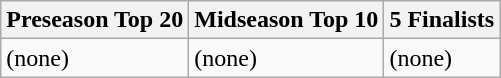<table class="wikitable">
<tr>
<th>Preseason Top 20</th>
<th>Midseason Top 10</th>
<th>5 Finalists</th>
</tr>
<tr>
<td>(none)</td>
<td>(none)</td>
<td>(none)</td>
</tr>
</table>
